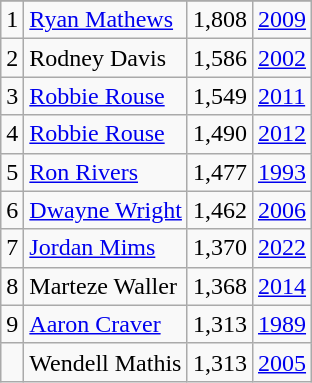<table class="wikitable">
<tr>
</tr>
<tr>
<td>1</td>
<td><a href='#'>Ryan Mathews</a></td>
<td>1,808</td>
<td><a href='#'>2009</a></td>
</tr>
<tr>
<td>2</td>
<td>Rodney Davis</td>
<td>1,586</td>
<td><a href='#'>2002</a></td>
</tr>
<tr>
<td>3</td>
<td><a href='#'>Robbie Rouse</a></td>
<td>1,549</td>
<td><a href='#'>2011</a></td>
</tr>
<tr>
<td>4</td>
<td><a href='#'>Robbie Rouse</a></td>
<td>1,490</td>
<td><a href='#'>2012</a></td>
</tr>
<tr>
<td>5</td>
<td><a href='#'>Ron Rivers</a></td>
<td>1,477</td>
<td><a href='#'>1993</a></td>
</tr>
<tr>
<td>6</td>
<td><a href='#'>Dwayne Wright</a></td>
<td>1,462</td>
<td><a href='#'>2006</a></td>
</tr>
<tr>
<td>7</td>
<td><a href='#'>Jordan Mims</a></td>
<td>1,370</td>
<td><a href='#'>2022</a></td>
</tr>
<tr>
<td>8</td>
<td>Marteze Waller</td>
<td>1,368</td>
<td><a href='#'>2014</a></td>
</tr>
<tr>
<td>9</td>
<td><a href='#'>Aaron Craver</a></td>
<td>1,313</td>
<td><a href='#'>1989</a></td>
</tr>
<tr>
<td></td>
<td>Wendell Mathis</td>
<td>1,313</td>
<td><a href='#'>2005</a></td>
</tr>
</table>
